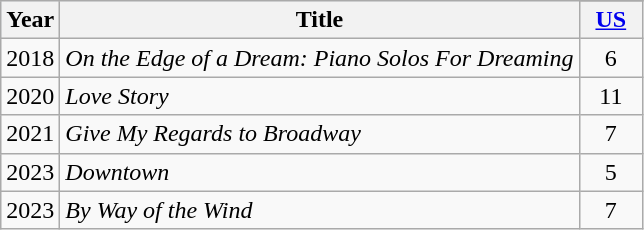<table class="wikitable" style="text-align:center;">
<tr style="background:#ebf5ff;">
<th rowspan="2">Year</th>
<th rowspan="2">Title</th>
</tr>
<tr>
<th width="35"><a href='#'>US</a></th>
</tr>
<tr>
<td>2018</td>
<td style="text-align:left;"><em>On the Edge of a Dream: Piano Solos For Dreaming</em></td>
<td>6</td>
</tr>
<tr>
<td>2020</td>
<td style="text-align:left;"><em>Love Story</em></td>
<td>11</td>
</tr>
<tr>
<td>2021</td>
<td style="text-align:left;"><em>Give My Regards to Broadway</em></td>
<td>7</td>
</tr>
<tr>
<td>2023</td>
<td style="text-align:left;"><em>Downtown</em></td>
<td>5</td>
</tr>
<tr>
<td>2023</td>
<td style="text-align:left;"><em>By Way of the Wind</em></td>
<td>7</td>
</tr>
</table>
